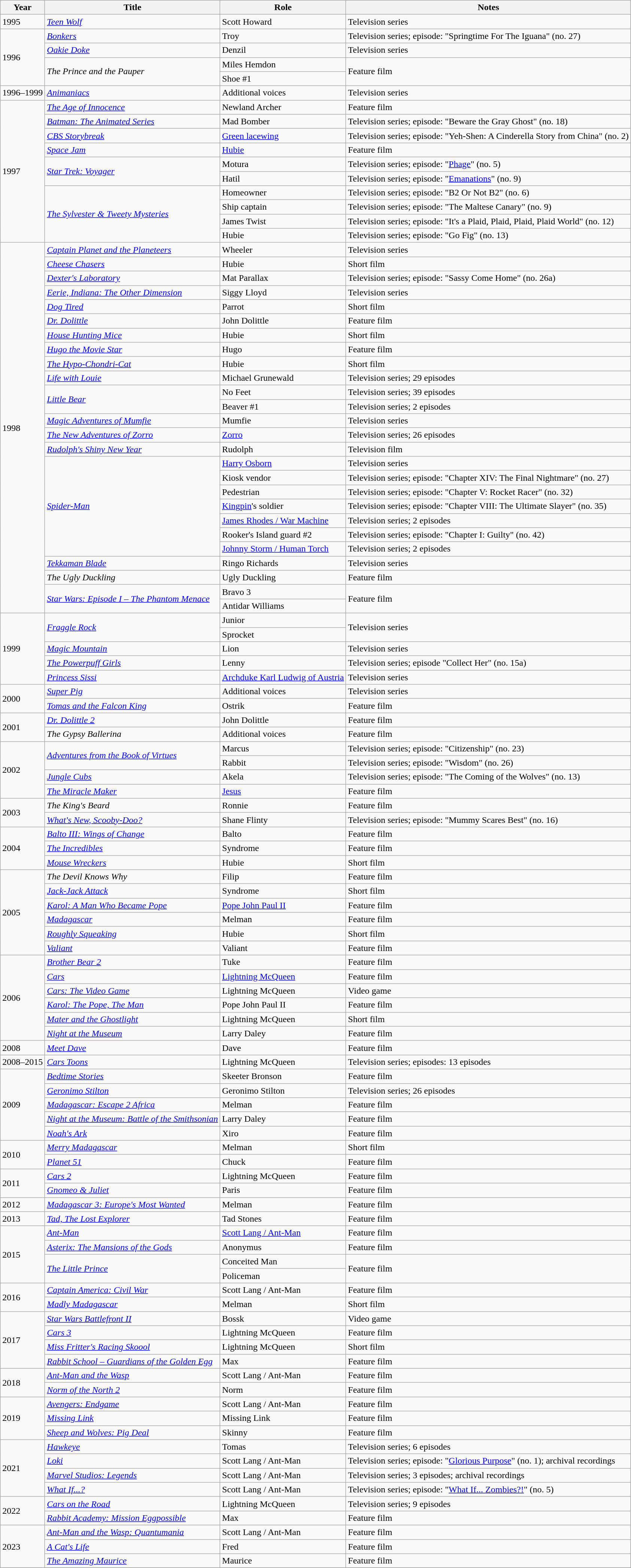<table class="wikitable plainrowheaders sortable">
<tr>
<th scope="col">Year</th>
<th scope="col">Title</th>
<th scope="col">Role</th>
<th scope="col" class="unsortable">Notes</th>
</tr>
<tr>
<td>1995</td>
<td><em><a href='#'>Teen Wolf</a></em></td>
<td>Scott Howard</td>
<td>Television series</td>
</tr>
<tr>
<td rowspan=4>1996</td>
<td><em><a href='#'>Bonkers</a></em></td>
<td>Troy</td>
<td>Television series; episode: "Springtime For The Iguana" (no. 27)</td>
</tr>
<tr>
<td><em><a href='#'>Oakie Doke</a></em></td>
<td>Denzil</td>
<td>Television series</td>
</tr>
<tr>
<td rowspan=2><em>The Prince and the Pauper</em></td>
<td>Miles Hemdon</td>
<td rowspan=2>Feature film</td>
</tr>
<tr>
<td>Shoe #1</td>
</tr>
<tr>
<td>1996–1999</td>
<td><em><a href='#'>Animaniacs</a></em></td>
<td>Additional voices</td>
<td>Television series</td>
</tr>
<tr>
<td rowspan=10>1997</td>
<td><em><a href='#'>The Age of Innocence</a></em></td>
<td>Newland Archer</td>
<td>Feature film</td>
</tr>
<tr>
<td><em><a href='#'>Batman: The Animated Series</a></em></td>
<td>Mad Bomber</td>
<td>Television series; episode: "Beware the Gray Ghost" (no. 18)</td>
</tr>
<tr>
<td><em><a href='#'>CBS Storybreak</a></em></td>
<td><a href='#'>Green lacewing</a></td>
<td>Television series; episode: "Yeh-Shen: A Cinderella Story from China" (no. 2)</td>
</tr>
<tr>
<td><em><a href='#'>Space Jam</a></em></td>
<td><a href='#'>Hubie</a></td>
<td>Feature film</td>
</tr>
<tr>
<td rowspan=2><em><a href='#'>Star Trek: Voyager</a></em></td>
<td>Motura</td>
<td>Television series; episode: "<a href='#'>Phage</a>" (no. 5)</td>
</tr>
<tr>
<td>Hatil</td>
<td>Television series; episode: "<a href='#'>Emanations</a>" (no. 9)</td>
</tr>
<tr>
<td rowspan=4><em><a href='#'>The Sylvester & Tweety Mysteries</a></em></td>
<td>Homeowner</td>
<td>Television series; episode: "B2 Or Not B2" (no. 6)</td>
</tr>
<tr>
<td>Ship captain</td>
<td>Television series; episode: "The Maltese Canary" (no. 9)</td>
</tr>
<tr>
<td>James Twist</td>
<td>Television series; episode: "It's a Plaid, Plaid, Plaid, Plaid World" (no. 12)</td>
</tr>
<tr>
<td>Hubie</td>
<td>Television series; episode: "Go Fig" (no. 13)</td>
</tr>
<tr>
<td rowspan=26>1998</td>
<td><em><a href='#'>Captain Planet and the Planeteers</a></em></td>
<td>Wheeler</td>
<td>Television series</td>
</tr>
<tr>
<td><em><a href='#'>Cheese Chasers</a></em></td>
<td>Hubie</td>
<td>Short film</td>
</tr>
<tr>
<td><em><a href='#'>Dexter's Laboratory</a></em></td>
<td>Mat Parallax</td>
<td>Television series; episode: "Sassy Come Home" (no. 26a)</td>
</tr>
<tr>
<td><em><a href='#'>Eerie, Indiana: The Other Dimension</a></em></td>
<td>Siggy Lloyd</td>
<td>Television series</td>
</tr>
<tr>
<td><em><a href='#'>Dog Tired</a></em></td>
<td>Parrot</td>
<td>Short film</td>
</tr>
<tr>
<td><em><a href='#'>Dr. Dolittle</a></em></td>
<td>John Dolittle</td>
<td>Feature film</td>
</tr>
<tr>
<td><em><a href='#'>House Hunting Mice</a></em></td>
<td>Hubie</td>
<td>Short film</td>
</tr>
<tr>
<td><em><a href='#'>Hugo the Movie Star</a></em></td>
<td>Hugo</td>
<td>Feature film</td>
</tr>
<tr>
<td><em><a href='#'>The Hypo-Chondri-Cat</a></em></td>
<td>Hubie</td>
<td>Short film</td>
</tr>
<tr>
<td><em><a href='#'>Life with Louie</a></em></td>
<td>Michael Grunewald</td>
<td>Television series; 29 episodes</td>
</tr>
<tr>
<td rowspan=2><em><a href='#'>Little Bear</a></em></td>
<td>No Feet</td>
<td>Television series; 39 episodes</td>
</tr>
<tr>
<td>Beaver #1</td>
<td>Television series; 2 episodes</td>
</tr>
<tr>
<td><em><a href='#'>Magic Adventures of Mumfie</a></em></td>
<td>Mumfie</td>
<td>Television series</td>
</tr>
<tr>
<td><em><a href='#'>The New Adventures of Zorro</a></em></td>
<td><a href='#'>Zorro</a></td>
<td>Television series; 26 episodes</td>
</tr>
<tr>
<td><em><a href='#'>Rudolph's Shiny New Year</a></em></td>
<td>Rudolph</td>
<td>Television film</td>
</tr>
<tr>
<td rowspan=7><em><a href='#'>Spider-Man</a></em></td>
<td><a href='#'>Harry Osborn</a></td>
<td>Television series</td>
</tr>
<tr>
<td>Kiosk vendor</td>
<td>Television series; episode: "Chapter XIV: The Final Nightmare" (no. 27)</td>
</tr>
<tr>
<td>Pedestrian</td>
<td>Television series; episode: "Chapter V: Rocket Racer" (no. 32)</td>
</tr>
<tr>
<td><a href='#'>Kingpin</a>'s soldier</td>
<td>Television series; episode: "Chapter VIII: The Ultimate Slayer" (no. 35)</td>
</tr>
<tr>
<td><a href='#'>James Rhodes / War Machine</a></td>
<td>Television series; 2 episodes</td>
</tr>
<tr>
<td>Rooker's Island guard #2</td>
<td>Television series; episode: "Chapter I: Guilty" (no. 42)</td>
</tr>
<tr>
<td><a href='#'>Johnny Storm / Human Torch</a></td>
<td>Television series; 2 episodes</td>
</tr>
<tr>
<td><em><a href='#'>Tekkaman Blade</a></em></td>
<td>Ringo Richards</td>
<td>Television series</td>
</tr>
<tr>
<td><em>The Ugly Duckling</em></td>
<td>Ugly Duckling</td>
<td>Feature film</td>
</tr>
<tr>
<td rowspan=2><em><a href='#'>Star Wars: Episode I – The Phantom Menace</a></em></td>
<td>Bravo 3</td>
<td rowspan=2>Feature film</td>
</tr>
<tr>
<td>Antidar Williams</td>
</tr>
<tr>
<td rowspan=5>1999</td>
<td rowspan=2><em><a href='#'>Fraggle Rock</a></em></td>
<td>Junior</td>
<td rowspan=2>Television series</td>
</tr>
<tr>
<td>Sprocket</td>
</tr>
<tr>
<td><em><a href='#'>Magic Mountain</a></em></td>
<td>Lion</td>
<td>Television series</td>
</tr>
<tr>
<td><em><a href='#'>The Powerpuff Girls</a></em></td>
<td>Lenny</td>
<td>Television series; episode "Collect Her" (no. 15a)</td>
</tr>
<tr>
<td><em><a href='#'>Princess Sissi</a></em></td>
<td><a href='#'>Archduke Karl Ludwig of Austria</a></td>
<td>Television series</td>
</tr>
<tr>
<td rowspan=2>2000</td>
<td><em><a href='#'>Super Pig</a></em></td>
<td>Additional voices</td>
<td>Television series</td>
</tr>
<tr>
<td><em><a href='#'>Tomas and the Falcon King</a></em></td>
<td>Ostrik</td>
<td>Feature film</td>
</tr>
<tr>
<td rowspan=2>2001</td>
<td><em><a href='#'>Dr. Dolittle 2</a></em></td>
<td>John Dolittle</td>
<td>Feature film</td>
</tr>
<tr>
<td><em>The Gypsy Ballerina</em></td>
<td>Additional voices</td>
<td>Feature film</td>
</tr>
<tr>
<td rowspan=4>2002</td>
<td rowspan=2><em><a href='#'>Adventures from the Book of Virtues</a></em></td>
<td>Marcus</td>
<td>Television series; episode: "Citizenship" (no. 23)</td>
</tr>
<tr>
<td>Rabbit</td>
<td>Television series; episode: "Wisdom" (no. 26)</td>
</tr>
<tr>
<td><em><a href='#'>Jungle Cubs</a></em></td>
<td>Akela</td>
<td>Television series; episode: "The Coming of the Wolves" (no. 13)</td>
</tr>
<tr>
<td><em><a href='#'>The Miracle Maker</a></em></td>
<td><a href='#'>Jesus</a></td>
<td>Feature film</td>
</tr>
<tr>
<td rowspan=2>2003</td>
<td><em>The King's Beard</em></td>
<td>Ronnie</td>
<td>Feature film</td>
</tr>
<tr>
<td><em><a href='#'>What's New, Scooby-Doo?</a></em></td>
<td>Shane Flinty</td>
<td>Television series; episode: "Mummy Scares Best" (no. 16)</td>
</tr>
<tr>
<td rowspan=3>2004</td>
<td><em><a href='#'>Balto III: Wings of Change</a></em></td>
<td>Balto</td>
<td>Feature film</td>
</tr>
<tr>
<td><em><a href='#'>The Incredibles</a></em></td>
<td>Syndrome</td>
<td>Feature film</td>
</tr>
<tr>
<td><em><a href='#'>Mouse Wreckers</a></em></td>
<td>Hubie</td>
<td>Short film</td>
</tr>
<tr>
<td rowspan=6>2005</td>
<td><em>The Devil Knows Why</em></td>
<td>Filip</td>
<td>Feature film</td>
</tr>
<tr>
<td><em><a href='#'>Jack-Jack Attack</a></em></td>
<td>Syndrome</td>
<td>Short film</td>
</tr>
<tr>
<td><em><a href='#'>Karol: A Man Who Became Pope</a></em></td>
<td><a href='#'>Pope John Paul II</a></td>
<td>Feature film</td>
</tr>
<tr>
<td><em><a href='#'>Madagascar</a></em></td>
<td>Melman</td>
<td>Feature film</td>
</tr>
<tr>
<td><em><a href='#'>Roughly Squeaking</a></em></td>
<td>Hubie</td>
<td>Short film</td>
</tr>
<tr>
<td><em><a href='#'>Valiant</a></em></td>
<td>Valiant</td>
<td>Feature film</td>
</tr>
<tr>
<td rowspan=6>2006</td>
<td><em><a href='#'>Brother Bear 2</a></em></td>
<td>Tuke</td>
<td>Feature film</td>
</tr>
<tr>
<td><em><a href='#'>Cars</a></em></td>
<td><a href='#'>Lightning McQueen</a></td>
<td>Feature film</td>
</tr>
<tr>
<td><em><a href='#'>Cars: The Video Game</a></em></td>
<td>Lightning McQueen</td>
<td>Video game</td>
</tr>
<tr>
<td><em><a href='#'>Karol: The Pope, The Man</a></em></td>
<td>Pope John Paul II</td>
<td>Feature film</td>
</tr>
<tr>
<td><em><a href='#'>Mater and the Ghostlight</a></em></td>
<td>Lightning McQueen</td>
<td>Short film</td>
</tr>
<tr>
<td><em><a href='#'>Night at the Museum</a></em></td>
<td>Larry Daley</td>
<td>Feature film</td>
</tr>
<tr>
<td>2008</td>
<td><em><a href='#'>Meet Dave</a></em></td>
<td>Dave</td>
<td>Feature film</td>
</tr>
<tr>
<td>2008–2015</td>
<td><em><a href='#'>Cars Toons</a></em></td>
<td>Lightning McQueen</td>
<td>Television series; episodes: 13 episodes</td>
</tr>
<tr>
<td rowspan=5>2009</td>
<td><em><a href='#'>Bedtime Stories</a></em></td>
<td>Skeeter Bronson</td>
<td>Feature film</td>
</tr>
<tr>
<td><em><a href='#'>Geronimo Stilton</a></em></td>
<td>Geronimo Stilton</td>
<td>Television series; 26 episodes</td>
</tr>
<tr>
<td><em><a href='#'>Madagascar: Escape 2 Africa</a></em></td>
<td>Melman</td>
<td>Feature film</td>
</tr>
<tr>
<td><em><a href='#'>Night at the Museum: Battle of the Smithsonian</a></em></td>
<td>Larry Daley</td>
<td>Feature film</td>
</tr>
<tr>
<td><em><a href='#'>Noah's Ark</a></em></td>
<td>Xiro</td>
<td>Feature film</td>
</tr>
<tr>
<td rowspan=2>2010</td>
<td><em><a href='#'>Merry Madagascar</a></em></td>
<td>Melman</td>
<td>Short film</td>
</tr>
<tr>
<td><em><a href='#'>Planet 51</a></em></td>
<td>Chuck</td>
<td>Feature film</td>
</tr>
<tr>
<td rowspan=2>2011</td>
<td><em><a href='#'>Cars 2</a></em></td>
<td>Lightning McQueen</td>
<td>Feature film</td>
</tr>
<tr>
<td><em><a href='#'>Gnomeo & Juliet</a></em></td>
<td>Paris</td>
<td>Feature film</td>
</tr>
<tr>
<td>2012</td>
<td><em><a href='#'>Madagascar 3: Europe's Most Wanted</a></em></td>
<td>Melman</td>
<td>Feature film</td>
</tr>
<tr>
<td>2013</td>
<td><em><a href='#'>Tad, The Lost Explorer</a></em></td>
<td>Tad Stones</td>
<td>Feature film</td>
</tr>
<tr>
<td rowspan=4>2015</td>
<td><em><a href='#'>Ant-Man</a></em></td>
<td><a href='#'>Scott Lang / Ant-Man</a></td>
<td>Feature film</td>
</tr>
<tr>
<td><em><a href='#'>Asterix: The Mansions of the Gods</a></em></td>
<td>Anonymus</td>
<td>Feature film</td>
</tr>
<tr>
<td rowspan=2><em><a href='#'>The Little Prince</a></em></td>
<td>Conceited Man</td>
<td rowspan=2>Feature film</td>
</tr>
<tr>
<td>Policeman</td>
</tr>
<tr>
<td rowspan=2>2016</td>
<td><em><a href='#'>Captain America: Civil War</a></em></td>
<td>Scott Lang / Ant-Man</td>
<td>Feature film</td>
</tr>
<tr>
<td><em><a href='#'>Madly Madagascar</a></em></td>
<td>Melman</td>
<td>Short film</td>
</tr>
<tr>
<td rowspan=4>2017</td>
<td><em><a href='#'>Star Wars Battlefront II</a></em></td>
<td>Bossk</td>
<td>Video game</td>
</tr>
<tr>
<td><em><a href='#'>Cars 3</a></em></td>
<td>Lightning McQueen</td>
<td>Feature film</td>
</tr>
<tr>
<td><em><a href='#'>Miss Fritter's Racing Skoool</a></em></td>
<td>Lightning McQueen</td>
<td>Short film</td>
</tr>
<tr>
<td><em><a href='#'>Rabbit School – Guardians of the Golden Egg</a></em></td>
<td>Max</td>
<td>Feature film</td>
</tr>
<tr>
<td rowspan=2>2018</td>
<td><em><a href='#'>Ant-Man and the Wasp</a></em></td>
<td>Scott Lang / Ant-Man</td>
<td>Feature film</td>
</tr>
<tr>
<td><em><a href='#'>Norm of the North 2</a></em></td>
<td>Norm</td>
<td>Feature film</td>
</tr>
<tr>
<td rowspan=3>2019</td>
<td><em><a href='#'>Avengers: Endgame</a></em></td>
<td>Scott Lang / Ant-Man</td>
<td>Feature film</td>
</tr>
<tr>
<td><em><a href='#'>Missing Link</a></em></td>
<td>Missing Link</td>
<td>Feature film</td>
</tr>
<tr>
<td><em><a href='#'>Sheep and Wolves: Pig Deal</a></em></td>
<td>Skinny</td>
<td>Feature film</td>
</tr>
<tr>
<td rowspan=4>2021</td>
<td><em><a href='#'>Hawkeye</a></em></td>
<td>Tomas</td>
<td>Television series; 6 episodes</td>
</tr>
<tr>
<td><em><a href='#'>Loki</a></em></td>
<td>Scott Lang / Ant-Man</td>
<td>Television series; episode: "<a href='#'>Glorious Purpose</a>" (no. 1); archival recordings</td>
</tr>
<tr>
<td><em><a href='#'>Marvel Studios: Legends</a></em></td>
<td>Scott Lang / Ant-Man</td>
<td>Television series; 3 episodes; archival recordings</td>
</tr>
<tr>
<td><em><a href='#'>What If...?</a></em></td>
<td>Scott Lang / Ant-Man</td>
<td>Television series; episode: "<a href='#'>What If... Zombies?!</a>" (no. 5)</td>
</tr>
<tr>
<td rowspan=2>2022</td>
<td><em><a href='#'>Cars on the Road</a></em></td>
<td>Lightning McQueen</td>
<td>Television series; 9 episodes</td>
</tr>
<tr>
<td><em><a href='#'>Rabbit Academy: Mission Eggpossible</a></em></td>
<td>Max</td>
<td>Feature film</td>
</tr>
<tr>
<td rowspan=3>2023</td>
<td><em><a href='#'>Ant-Man and the Wasp: Quantumania</a></em></td>
<td>Scott Lang / Ant-Man</td>
<td>Feature film</td>
</tr>
<tr>
<td><em><a href='#'>A Cat's Life</a></em></td>
<td>Fred</td>
<td>Feature film</td>
</tr>
<tr>
<td><em><a href='#'>The Amazing Maurice</a></em></td>
<td>Maurice</td>
<td>Feature film</td>
</tr>
<tr>
</tr>
</table>
